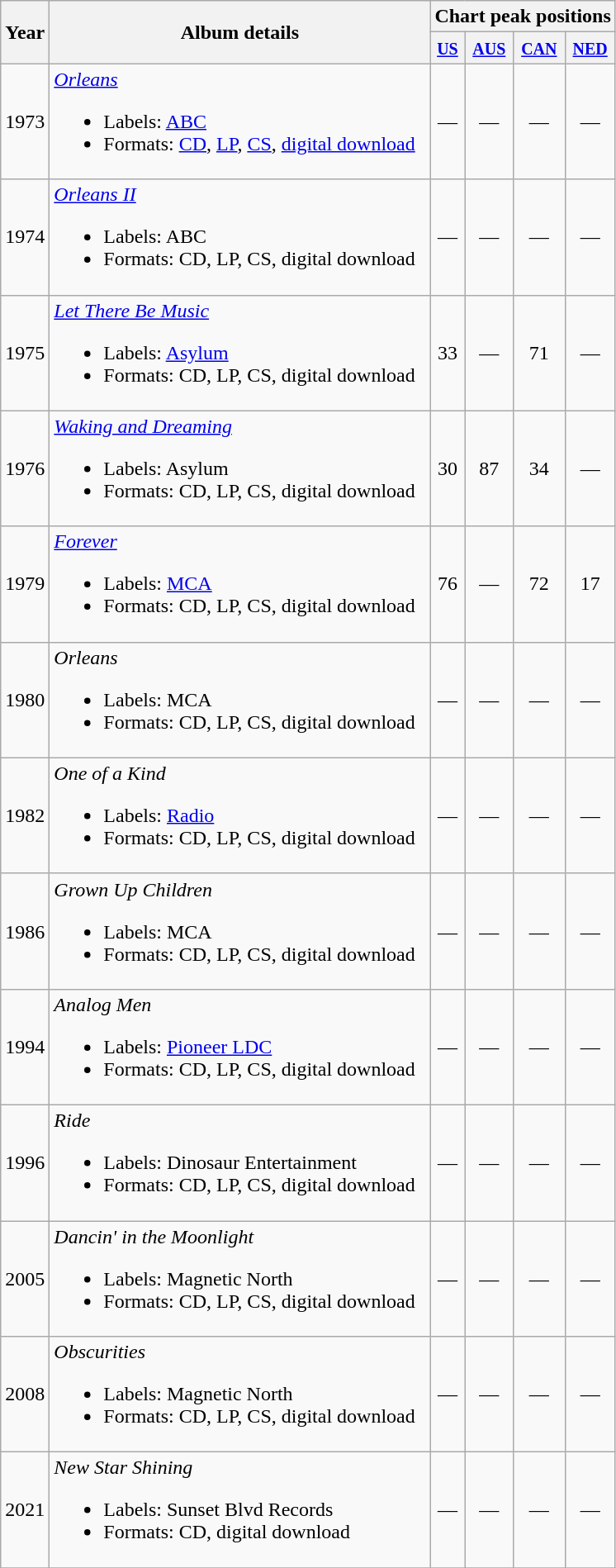<table class="wikitable" border="1">
<tr>
<th rowspan="2">Year</th>
<th rowspan="2" width="300">Album details</th>
<th colspan="4">Chart peak positions</th>
</tr>
<tr>
<th><small><a href='#'>US</a></small></th>
<th><small><a href='#'>AUS</a></small></th>
<th><small><a href='#'>CAN</a></small></th>
<th><small><a href='#'>NED</a></small></th>
</tr>
<tr>
<td>1973</td>
<td><em><a href='#'>Orleans</a></em><br><ul><li>Labels: <a href='#'>ABC</a></li><li>Formats: <a href='#'>CD</a>, <a href='#'>LP</a>, <a href='#'>CS</a>, <a href='#'>digital download</a></li></ul></td>
<td align="center">—</td>
<td align="center">—</td>
<td align="center">—</td>
<td align="center">—</td>
</tr>
<tr>
<td>1974</td>
<td><em><a href='#'>Orleans II</a></em><br><ul><li>Labels: ABC</li><li>Formats: CD, LP, CS, digital download</li></ul></td>
<td align="center">—</td>
<td align="center">—</td>
<td align="center">—</td>
<td align="center">—</td>
</tr>
<tr>
<td>1975</td>
<td><em><a href='#'>Let There Be Music</a></em><br><ul><li>Labels: <a href='#'>Asylum</a></li><li>Formats: CD, LP, CS, digital download</li></ul></td>
<td align="center">33</td>
<td align="center">—</td>
<td align="center">71</td>
<td align="center">—</td>
</tr>
<tr>
<td>1976</td>
<td><em><a href='#'>Waking and Dreaming</a></em><br><ul><li>Labels: Asylum</li><li>Formats: CD, LP, CS, digital download</li></ul></td>
<td align="center">30</td>
<td align="center">87</td>
<td align="center">34</td>
<td align="center">—</td>
</tr>
<tr>
<td>1979</td>
<td><em><a href='#'>Forever</a></em><br><ul><li>Labels: <a href='#'>MCA</a></li><li>Formats: CD, LP, CS, digital download</li></ul></td>
<td align="center">76</td>
<td align="center">—</td>
<td align="center">72</td>
<td align="center">17</td>
</tr>
<tr>
<td>1980</td>
<td><em>Orleans</em><br><ul><li>Labels: MCA</li><li>Formats: CD, LP, CS, digital download</li></ul></td>
<td align="center">—</td>
<td align="center">—</td>
<td align="center">—</td>
<td align="center">—</td>
</tr>
<tr>
<td>1982</td>
<td><em>One of a Kind</em><br><ul><li>Labels: <a href='#'>Radio</a></li><li>Formats: CD, LP, CS, digital download</li></ul></td>
<td align="center">—</td>
<td align="center">—</td>
<td align="center">—</td>
<td align="center">—</td>
</tr>
<tr>
<td>1986</td>
<td><em>Grown Up Children</em><br><ul><li>Labels: MCA</li><li>Formats: CD, LP, CS, digital download</li></ul></td>
<td align="center">—</td>
<td align="center">—</td>
<td align="center">—</td>
<td align="center">—</td>
</tr>
<tr>
<td>1994</td>
<td><em>Analog Men</em><br><ul><li>Labels: <a href='#'>Pioneer LDC</a></li><li>Formats: CD, LP, CS, digital download</li></ul></td>
<td align="center">—</td>
<td align="center">—</td>
<td align="center">—</td>
<td align="center">—</td>
</tr>
<tr>
<td>1996</td>
<td><em>Ride</em><br><ul><li>Labels: Dinosaur Entertainment</li><li>Formats: CD, LP, CS, digital download</li></ul></td>
<td align="center">—</td>
<td align="center">—</td>
<td align="center">—</td>
<td align="center">—</td>
</tr>
<tr>
<td>2005</td>
<td><em>Dancin' in the Moonlight</em><br><ul><li>Labels: Magnetic North</li><li>Formats: CD, LP, CS, digital download</li></ul></td>
<td align="center">—</td>
<td align="center">—</td>
<td align="center">—</td>
<td align="center">—</td>
</tr>
<tr>
<td>2008</td>
<td><em>Obscurities</em><br><ul><li>Labels: Magnetic North</li><li>Formats: CD, LP, CS, digital download</li></ul></td>
<td align="center">—</td>
<td align="center">—</td>
<td align="center">—</td>
<td align="center">—</td>
</tr>
<tr>
<td>2021</td>
<td><em>New Star Shining</em><br><ul><li>Labels: Sunset Blvd Records</li><li>Formats: CD, digital download</li></ul></td>
<td align="center">—</td>
<td align="center">—</td>
<td align="center">—</td>
<td align="center">—</td>
</tr>
<tr>
</tr>
</table>
